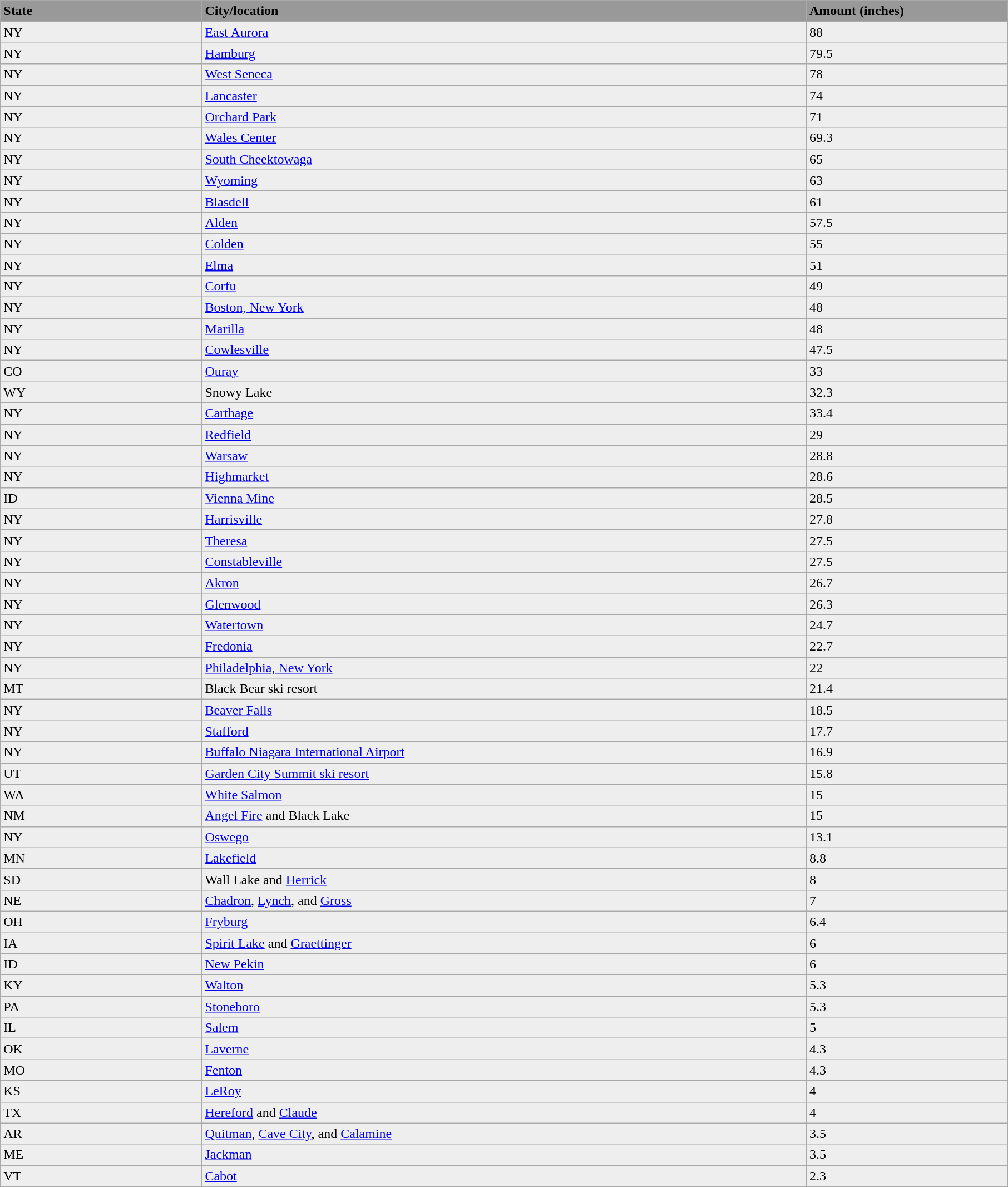<table class="wikitable sortable collapsible collapsed">
<tr>
<th style="text-align:left; width:10%; background:#999;">State</th>
<th style="text-align:left; width:30%; background:#999;">City/location</th>
<th style="text-align:left; width:10%; background:#999;">Amount (inches)</th>
</tr>
<tr style="text-align:left; width:100%; background:#eee;">
</tr>
<tr align="left" style="width:100%; background-color:#EEEEEE;">
<td>NY</td>
<td><a href='#'>East Aurora</a></td>
<td>88</td>
</tr>
<tr align="left" style="width:100%; background-color:#EEEEEE;">
<td>NY</td>
<td><a href='#'>Hamburg</a></td>
<td>79.5</td>
</tr>
<tr align="left" style="width:100%; background-color:#EEEEEE;">
<td>NY</td>
<td><a href='#'>West Seneca</a></td>
<td>78</td>
</tr>
<tr align="left" style="width:100%; background-color:#EEEEEE;">
<td>NY</td>
<td><a href='#'>Lancaster</a></td>
<td>74</td>
</tr>
<tr align="left" style="width:100%; background-color:#EEEEEE;">
<td>NY</td>
<td><a href='#'>Orchard Park</a></td>
<td>71</td>
</tr>
<tr align="left" style="width:100%; background-color:#EEEEEE;">
<td>NY</td>
<td><a href='#'>Wales Center</a></td>
<td>69.3</td>
</tr>
<tr align="left" style="width:100%; background-color:#EEEEEE;">
<td>NY</td>
<td><a href='#'>South Cheektowaga</a></td>
<td>65</td>
</tr>
<tr align="left" style="width:100%; background-color:#EEEEEE;">
<td>NY</td>
<td><a href='#'>Wyoming</a></td>
<td>63</td>
</tr>
<tr align="left" style="width:100%; background-color:#EEEEEE;">
<td>NY</td>
<td><a href='#'>Blasdell</a></td>
<td>61</td>
</tr>
<tr align="left" style="width:100%; background-color:#EEEEEE;">
<td>NY</td>
<td><a href='#'>Alden</a></td>
<td>57.5</td>
</tr>
<tr align="left" style="width:100%; background-color:#EEEEEE;">
<td>NY</td>
<td><a href='#'>Colden</a></td>
<td>55</td>
</tr>
<tr align="left" style="width:100%; background-color:#EEEEEE;">
<td>NY</td>
<td><a href='#'>Elma</a></td>
<td>51</td>
</tr>
<tr align="left" style="width:100%; background-color:#EEEEEE;">
<td>NY</td>
<td><a href='#'>Corfu</a></td>
<td>49</td>
</tr>
<tr align="left" style="width:100%; background-color:#EEEEEE;">
<td>NY</td>
<td><a href='#'>Boston, New York</a></td>
<td>48</td>
</tr>
<tr align="left" style="width:100%; background-color:#EEEEEE;">
<td>NY</td>
<td><a href='#'>Marilla</a></td>
<td>48</td>
</tr>
<tr align="left" style="width:100%; background-color:#EEEEEE;">
<td>NY</td>
<td><a href='#'>Cowlesville</a></td>
<td>47.5</td>
</tr>
<tr align="left" style="width:100%; background-color:#EEEEEE;">
<td>CO</td>
<td><a href='#'>Ouray</a></td>
<td>33</td>
</tr>
<tr align="left" style="width:100%; background-color:#EEEEEE;">
<td>WY</td>
<td>Snowy Lake</td>
<td>32.3</td>
</tr>
<tr align="left" style="width:100%; background-color:#EEEEEE;">
<td>NY</td>
<td><a href='#'>Carthage</a></td>
<td>33.4</td>
</tr>
<tr align="left" style="width:100%; background-color:#EEEEEE;">
<td>NY</td>
<td><a href='#'>Redfield</a></td>
<td>29</td>
</tr>
<tr align="left" style="width:100%; background-color:#EEEEEE;">
<td>NY</td>
<td><a href='#'>Warsaw</a></td>
<td>28.8</td>
</tr>
<tr align="left" style="width:100%; background-color:#EEEEEE;">
<td>NY</td>
<td><a href='#'>Highmarket</a></td>
<td>28.6</td>
</tr>
<tr align="left" style="width:100%; background-color:#EEEEEE;">
<td>ID</td>
<td><a href='#'>Vienna Mine</a></td>
<td>28.5</td>
</tr>
<tr align="left" style="width:100%; background-color:#EEEEEE;">
<td>NY</td>
<td><a href='#'>Harrisville</a></td>
<td>27.8</td>
</tr>
<tr align="left" style="width:100%; background-color:#EEEEEE;">
<td>NY</td>
<td><a href='#'>Theresa</a></td>
<td>27.5</td>
</tr>
<tr align="left" style="width:100%; background-color:#EEEEEE;">
<td>NY</td>
<td><a href='#'>Constableville</a></td>
<td>27.5</td>
</tr>
<tr align="left" style="width:100%; background-color:#EEEEEE;">
<td>NY</td>
<td><a href='#'>Akron</a></td>
<td>26.7</td>
</tr>
<tr align="left" style="width:100%; background-color:#EEEEEE;">
<td>NY</td>
<td><a href='#'>Glenwood</a></td>
<td>26.3</td>
</tr>
<tr align="left" style="width:100%; background-color:#EEEEEE;">
<td>NY</td>
<td><a href='#'>Watertown</a></td>
<td>24.7</td>
</tr>
<tr align="left" style="width:100%; background-color:#EEEEEE;">
<td>NY</td>
<td><a href='#'>Fredonia</a></td>
<td>22.7</td>
</tr>
<tr align="left" style="width:100%; background-color:#EEEEEE;">
<td>NY</td>
<td><a href='#'>Philadelphia, New York</a></td>
<td>22</td>
</tr>
<tr align="left" style="width:100%; background-color:#EEEEEE;">
<td>MT</td>
<td>Black Bear ski resort</td>
<td>21.4</td>
</tr>
<tr align="left" style="width:100%; background-color:#EEEEEE;">
<td>NY</td>
<td><a href='#'>Beaver Falls</a></td>
<td>18.5</td>
</tr>
<tr align="left" style="width:100%; background-color:#EEEEEE;">
<td>NY</td>
<td><a href='#'>Stafford</a></td>
<td>17.7</td>
</tr>
<tr align="left" style="width:100%; background-color:#EEEEEE;">
<td>NY</td>
<td><a href='#'>Buffalo Niagara International Airport</a></td>
<td>16.9</td>
</tr>
<tr align="left" style="width:100%; background-color:#EEEEEE;">
<td>UT</td>
<td><a href='#'>Garden City Summit ski resort</a></td>
<td>15.8</td>
</tr>
<tr align="left" style="width:100%; background-color:#EEEEEE;">
<td>WA</td>
<td><a href='#'>White Salmon</a></td>
<td>15</td>
</tr>
<tr align="left" style="width:100%; background-color:#EEEEEE;">
<td>NM</td>
<td><a href='#'>Angel Fire</a> and Black Lake</td>
<td>15</td>
</tr>
<tr align="left" style="width:100%; background-color:#EEEEEE;">
<td>NY</td>
<td><a href='#'>Oswego</a></td>
<td>13.1</td>
</tr>
<tr align="left" style="width:100%; background-color:#EEEEEE;">
<td>MN</td>
<td><a href='#'>Lakefield</a></td>
<td>8.8</td>
</tr>
<tr align="left" style="width:100%; background-color:#EEEEEE;">
<td>SD</td>
<td>Wall Lake and <a href='#'>Herrick</a></td>
<td>8</td>
</tr>
<tr align="left" style="width:100%; background-color:#EEEEEE;">
<td>NE</td>
<td><a href='#'>Chadron</a>, <a href='#'>Lynch</a>, and <a href='#'>Gross</a></td>
<td>7</td>
</tr>
<tr align="left" style="width:100%; background-color:#EEEEEE;">
<td>OH</td>
<td><a href='#'>Fryburg</a></td>
<td>6.4</td>
</tr>
<tr align="left" style="width:100%; background-color:#EEEEEE;">
<td>IA</td>
<td><a href='#'>Spirit Lake</a> and <a href='#'>Graettinger</a></td>
<td>6</td>
</tr>
<tr align="left" style="width:100%; background-color:#EEEEEE;">
<td>ID</td>
<td><a href='#'>New Pekin</a></td>
<td>6</td>
</tr>
<tr align="left" style="width:100%; background-color:#EEEEEE;">
<td>KY</td>
<td><a href='#'>Walton</a></td>
<td>5.3</td>
</tr>
<tr align="left" style="width:100%; background-color:#EEEEEE;">
<td>PA</td>
<td><a href='#'>Stoneboro</a></td>
<td>5.3</td>
</tr>
<tr align="left" style="width:100%; background-color:#EEEEEE;">
<td>IL</td>
<td><a href='#'>Salem</a></td>
<td>5</td>
</tr>
<tr align="left" style="width:100%; background-color:#EEEEEE;">
<td>OK</td>
<td><a href='#'>Laverne</a></td>
<td>4.3</td>
</tr>
<tr align="left" style="width:100%; background-color:#EEEEEE;">
<td>MO</td>
<td><a href='#'>Fenton</a></td>
<td>4.3</td>
</tr>
<tr align="left" style="width:100%; background-color:#EEEEEE;">
<td>KS</td>
<td><a href='#'>LeRoy</a></td>
<td>4</td>
</tr>
<tr align="left" style="width:100%; background-color:#EEEEEE;">
<td>TX</td>
<td><a href='#'>Hereford</a> and <a href='#'>Claude</a></td>
<td>4</td>
</tr>
<tr align="left" style="width:100%; background-color:#EEEEEE;">
<td>AR</td>
<td><a href='#'>Quitman</a>, <a href='#'>Cave City</a>, and <a href='#'>Calamine</a></td>
<td>3.5</td>
</tr>
<tr align="left" style="width:100%; background-color:#EEEEEE;">
<td>ME</td>
<td><a href='#'>Jackman</a></td>
<td>3.5</td>
</tr>
<tr align="left" style="width:100%; background-color:#EEEEEE;">
<td>VT</td>
<td><a href='#'>Cabot</a></td>
<td>2.3</td>
</tr>
</table>
